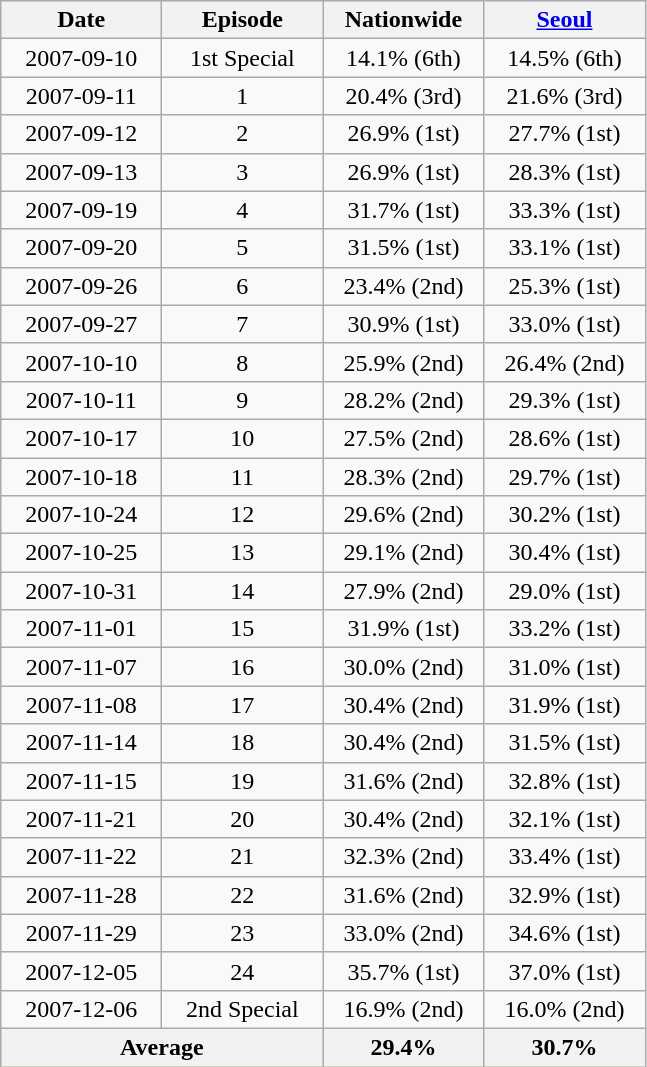<table class="wikitable">
<tr>
<th width=100>Date</th>
<th width=100>Episode</th>
<th width=100>Nationwide</th>
<th width=100><a href='#'>Seoul</a></th>
</tr>
<tr align=center>
<td>2007-09-10</td>
<td>1st Special</td>
<td>14.1% (6th)</td>
<td>14.5% (6th)</td>
</tr>
<tr align=center>
<td>2007-09-11</td>
<td>1</td>
<td>20.4% (3rd)</td>
<td>21.6% (3rd)</td>
</tr>
<tr align=center>
<td>2007-09-12</td>
<td>2</td>
<td>26.9% (1st)</td>
<td>27.7% (1st)</td>
</tr>
<tr align=center>
<td>2007-09-13</td>
<td>3</td>
<td>26.9% (1st)</td>
<td>28.3% (1st)</td>
</tr>
<tr align=center>
<td>2007-09-19</td>
<td>4</td>
<td>31.7% (1st)</td>
<td>33.3% (1st)</td>
</tr>
<tr align=center>
<td>2007-09-20</td>
<td>5</td>
<td>31.5% (1st)</td>
<td>33.1% (1st)</td>
</tr>
<tr align=center>
<td>2007-09-26</td>
<td>6</td>
<td>23.4% (2nd)</td>
<td>25.3% (1st)</td>
</tr>
<tr align=center>
<td>2007-09-27</td>
<td>7</td>
<td>30.9% (1st)</td>
<td>33.0% (1st)</td>
</tr>
<tr align=center>
<td>2007-10-10</td>
<td>8</td>
<td>25.9% (2nd)</td>
<td>26.4% (2nd)</td>
</tr>
<tr align=center>
<td>2007-10-11</td>
<td>9</td>
<td>28.2% (2nd)</td>
<td>29.3% (1st)</td>
</tr>
<tr align=center>
<td>2007-10-17</td>
<td>10</td>
<td>27.5% (2nd)</td>
<td>28.6% (1st)</td>
</tr>
<tr align=center>
<td>2007-10-18</td>
<td>11</td>
<td>28.3% (2nd)</td>
<td>29.7% (1st)</td>
</tr>
<tr align=center>
<td>2007-10-24</td>
<td>12</td>
<td>29.6% (2nd)</td>
<td>30.2% (1st)</td>
</tr>
<tr align=center>
<td>2007-10-25</td>
<td>13</td>
<td>29.1% (2nd)</td>
<td>30.4% (1st)</td>
</tr>
<tr align=center>
<td>2007-10-31</td>
<td>14</td>
<td>27.9% (2nd)</td>
<td>29.0% (1st)</td>
</tr>
<tr align=center>
<td>2007-11-01</td>
<td>15</td>
<td>31.9% (1st)</td>
<td>33.2% (1st)</td>
</tr>
<tr align=center>
<td>2007-11-07</td>
<td>16</td>
<td>30.0% (2nd)</td>
<td>31.0% (1st)</td>
</tr>
<tr align=center>
<td>2007-11-08</td>
<td>17</td>
<td>30.4% (2nd)</td>
<td>31.9% (1st)</td>
</tr>
<tr align=center>
<td>2007-11-14</td>
<td>18</td>
<td>30.4% (2nd)</td>
<td>31.5% (1st)</td>
</tr>
<tr align=center>
<td>2007-11-15</td>
<td>19</td>
<td>31.6% (2nd)</td>
<td>32.8% (1st)</td>
</tr>
<tr align=center>
<td>2007-11-21</td>
<td>20</td>
<td>30.4% (2nd)</td>
<td>32.1% (1st)</td>
</tr>
<tr align=center>
<td>2007-11-22</td>
<td>21</td>
<td>32.3% (2nd)</td>
<td>33.4% (1st)</td>
</tr>
<tr align=center>
<td>2007-11-28</td>
<td>22</td>
<td>31.6% (2nd)</td>
<td>32.9% (1st)</td>
</tr>
<tr align=center>
<td>2007-11-29</td>
<td>23</td>
<td>33.0% (2nd)</td>
<td>34.6% (1st)</td>
</tr>
<tr align=center>
<td>2007-12-05</td>
<td>24</td>
<td>35.7% (1st)</td>
<td>37.0% (1st)</td>
</tr>
<tr align=center>
<td>2007-12-06</td>
<td>2nd Special</td>
<td>16.9% (2nd)</td>
<td>16.0% (2nd)</td>
</tr>
<tr style="text-align:center; background:#ffdead;">
<th colspan=2>Average</th>
<th>29.4%</th>
<th>30.7%</th>
</tr>
</table>
